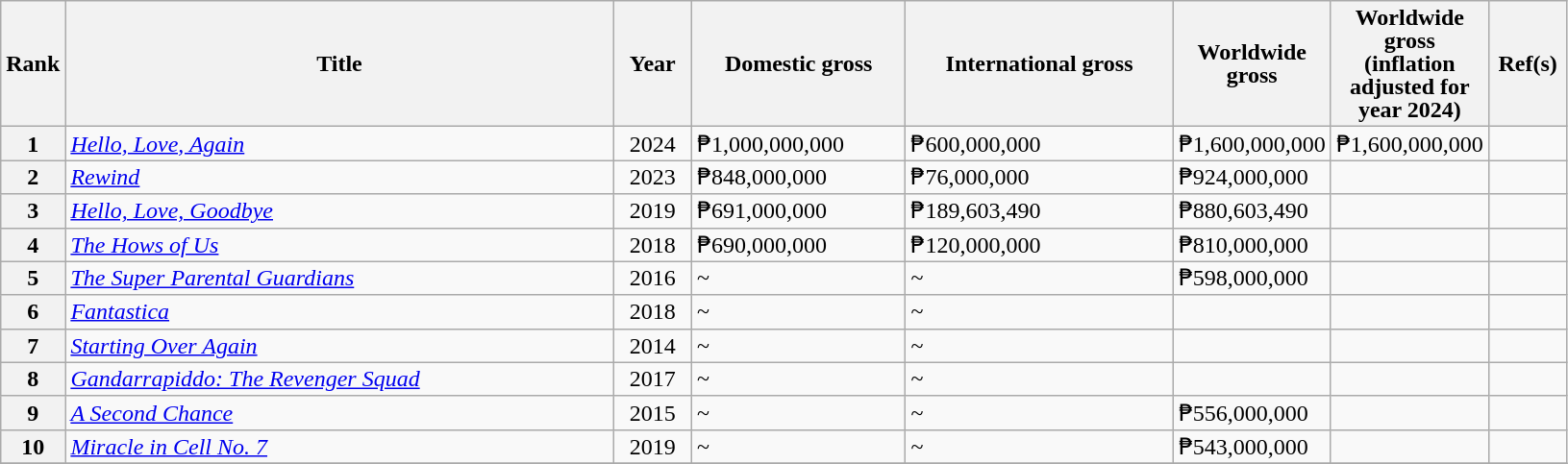<table class="wikitable sortable" style="text-align:left; font-size:100%; line-height:16px; width:86%;">
<tr>
<th style="width:1%;">Rank</th>
<th style="width:35%;">Title</th>
<th style="width:5%;">Year</th>
<th>Domestic gross</th>
<th>International gross</th>
<th style="width:10%;">Worldwide gross</th>
<th style="width:10%;">Worldwide gross (inflation adjusted for year 2024)</th>
<th style="width:5%;">Ref(s)</th>
</tr>
<tr>
<th>1</th>
<td><em><a href='#'>Hello, Love, Again</a></em></td>
<td style="text-align:center;">2024</td>
<td>₱1,000,000,000</td>
<td>₱600,000,000</td>
<td>₱1,600,000,000</td>
<td>₱1,600,000,000</td>
<td style="text-align:center;"></td>
</tr>
<tr>
<th>2</th>
<td><em><a href='#'>Rewind</a></em></td>
<td style="text-align:center;">2023</td>
<td>₱848,000,000</td>
<td>₱76,000,000</td>
<td>₱924,000,000</td>
<td></td>
<td style="text-align:center;"></td>
</tr>
<tr>
<th>3</th>
<td><em><a href='#'>Hello, Love, Goodbye</a></em></td>
<td style="text-align:center;">2019</td>
<td>₱691,000,000</td>
<td>₱189,603,490</td>
<td>₱880,603,490</td>
<td></td>
<td style="text-align:center;"></td>
</tr>
<tr>
<th>4</th>
<td><em><a href='#'>The Hows of Us</a></em></td>
<td style="text-align:center;">2018</td>
<td>₱690,000,000</td>
<td>₱120,000,000</td>
<td>₱810,000,000</td>
<td></td>
<td style="text-align:center;"></td>
</tr>
<tr>
<th>5</th>
<td><em><a href='#'>The Super Parental Guardians</a></em></td>
<td style="text-align:center;">2016</td>
<td>~</td>
<td>~</td>
<td>₱598,000,000</td>
<td></td>
<td style="text-align:center;"></td>
</tr>
<tr>
<th>6</th>
<td><em><a href='#'>Fantastica</a></em></td>
<td style="text-align:center;">2018</td>
<td>~</td>
<td>~</td>
<td></td>
<td></td>
<td style="text-align:center;"></td>
</tr>
<tr>
<th>7</th>
<td><em><a href='#'>Starting Over Again</a></em></td>
<td style="text-align:center;">2014</td>
<td>~</td>
<td>~</td>
<td></td>
<td></td>
<td style="text-align:center;"></td>
</tr>
<tr>
<th>8</th>
<td><em><a href='#'>Gandarrapiddo: The Revenger Squad</a></em></td>
<td style="text-align:center;">2017</td>
<td>~</td>
<td>~</td>
<td></td>
<td></td>
<td style="text-align:center;"></td>
</tr>
<tr>
<th>9</th>
<td><em><a href='#'>A Second Chance</a></em></td>
<td style="text-align:center;">2015</td>
<td>~</td>
<td>~</td>
<td>₱556,000,000</td>
<td></td>
<td style="text-align:center;"></td>
</tr>
<tr>
<th>10</th>
<td><em><a href='#'>Miracle in Cell No. 7</a></em></td>
<td style="text-align:center;">2019</td>
<td>~</td>
<td>~</td>
<td>₱543,000,000</td>
<td></td>
<td style="text-align:center;"></td>
</tr>
<tr>
</tr>
</table>
